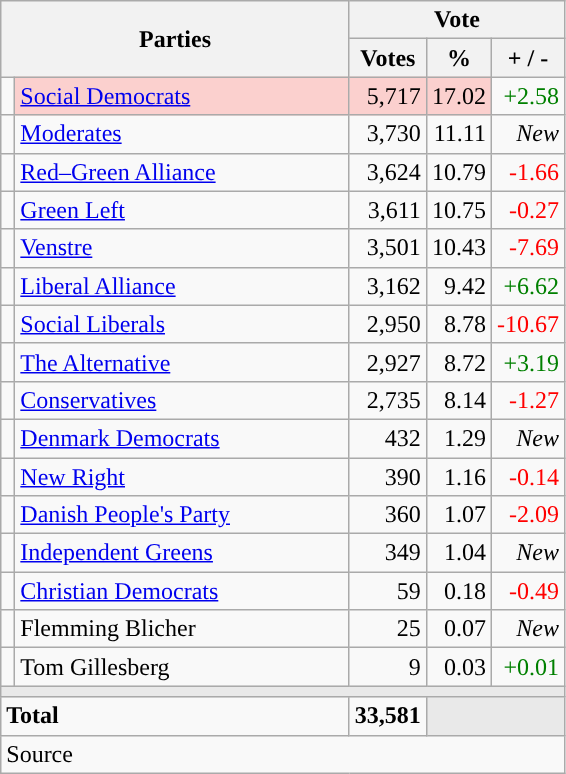<table class="wikitable" style="text-align:right;">
<tr>
<th style="text-align:centre;" rowspan="2" colspan="2" width="225">Parties</th>
<th colspan="3">Vote</th>
</tr>
<tr>
<th width="15">Votes</th>
<th width="15">%</th>
<th width="15">+ / -</th>
</tr>
<tr>
<td width="2" style="color:inherit;background:"></td>
<td bgcolor=#fbd0ce  align="left"><a href='#'>Social Democrats</a></td>
<td bgcolor=#fbd0ce>5,717</td>
<td bgcolor=#fbd0ce>17.02</td>
<td style=color:green;>+2.58</td>
</tr>
<tr>
<td width="2" style="color:inherit;background:"></td>
<td align="left"><a href='#'>Moderates</a></td>
<td>3,730</td>
<td>11.11</td>
<td><em>New</em></td>
</tr>
<tr>
<td width="2" style="color:inherit;background:"></td>
<td align="left"><a href='#'>Red–Green Alliance</a></td>
<td>3,624</td>
<td>10.79</td>
<td style=color:red;>-1.66</td>
</tr>
<tr>
<td width="2" style="color:inherit;background:"></td>
<td align="left"><a href='#'>Green Left</a></td>
<td>3,611</td>
<td>10.75</td>
<td style=color:red;>-0.27</td>
</tr>
<tr>
<td width="2" style="color:inherit;background:"></td>
<td align="left"><a href='#'>Venstre</a></td>
<td>3,501</td>
<td>10.43</td>
<td style=color:red;>-7.69</td>
</tr>
<tr>
<td width="2" style="color:inherit;background:"></td>
<td align="left"><a href='#'>Liberal Alliance</a></td>
<td>3,162</td>
<td>9.42</td>
<td style=color:green;>+6.62</td>
</tr>
<tr>
<td width="2" style="color:inherit;background:"></td>
<td align="left"><a href='#'>Social Liberals</a></td>
<td>2,950</td>
<td>8.78</td>
<td style=color:red;>-10.67</td>
</tr>
<tr>
<td width="2" style="color:inherit;background:"></td>
<td align="left"><a href='#'>The Alternative</a></td>
<td>2,927</td>
<td>8.72</td>
<td style=color:green;>+3.19</td>
</tr>
<tr>
<td width="2" style="color:inherit;background:"></td>
<td align="left"><a href='#'>Conservatives</a></td>
<td>2,735</td>
<td>8.14</td>
<td style=color:red;>-1.27</td>
</tr>
<tr>
<td width="2" style="color:inherit;background:"></td>
<td align="left"><a href='#'>Denmark Democrats</a></td>
<td>432</td>
<td>1.29</td>
<td><em>New</em></td>
</tr>
<tr>
<td width="2" style="color:inherit;background:"></td>
<td align="left"><a href='#'>New Right</a></td>
<td>390</td>
<td>1.16</td>
<td style=color:red;>-0.14</td>
</tr>
<tr>
<td width="2" style="color:inherit;background:"></td>
<td align="left"><a href='#'>Danish People's Party</a></td>
<td>360</td>
<td>1.07</td>
<td style=color:red;>-2.09</td>
</tr>
<tr>
<td width="2" style="color:inherit;background:"></td>
<td align="left"><a href='#'>Independent Greens</a></td>
<td>349</td>
<td>1.04</td>
<td><em>New</em></td>
</tr>
<tr>
<td width="2" style="color:inherit;background:"></td>
<td align="left"><a href='#'>Christian Democrats</a></td>
<td>59</td>
<td>0.18</td>
<td style=color:red;>-0.49</td>
</tr>
<tr>
<td width="2" style="color:inherit;background:"></td>
<td align="left">Flemming Blicher</td>
<td>25</td>
<td>0.07</td>
<td><em>New</em></td>
</tr>
<tr>
<td width="2" style="color:inherit;background:"></td>
<td align="left">Tom Gillesberg</td>
<td>9</td>
<td>0.03</td>
<td style=color:green;>+0.01</td>
</tr>
<tr>
<td colspan="7" bgcolor="#E9E9E9"></td>
</tr>
<tr>
<td align="left" colspan="2"><strong>Total</strong></td>
<td><strong>33,581</strong></td>
<td bgcolor="#E9E9E9" colspan="2"></td>
</tr>
<tr>
<td align="left" colspan="6">Source</td>
</tr>
</table>
